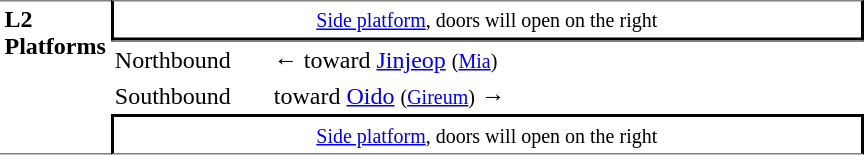<table table border=0 cellspacing=0 cellpadding=3>
<tr>
<td style="border-top:solid 1px gray;border-bottom:solid 1px gray;" width=50 rowspan=10 valign=top><strong>L2<br>Platforms</strong></td>
<td style="border-top:solid 1px gray;border-right:solid 2px black;border-left:solid 2px black;border-bottom:solid 2px black;text-align:center;" colspan=2><small><a href='#'>Side platform</a>, doors will open on the right</small></td>
</tr>
<tr>
<td style="border-bottom:solid 0px gray;border-top:solid 1px gray;" width=100>Northbound</td>
<td style="border-bottom:solid 0px gray;border-top:solid 1px gray;" width=390>←  toward <a href='#'>Jinjeop</a> <small>(<a href='#'>Mia</a>)</small></td>
</tr>
<tr>
<td>Southbound</td>
<td>  toward <a href='#'>Oido</a> <small>(<a href='#'>Gireum</a>)</small> →</td>
</tr>
<tr>
<td style="border-top:solid 2px black;border-right:solid 2px black;border-left:solid 2px black;border-bottom:solid 1px gray;text-align:center;" colspan=2><small><a href='#'>Side platform</a>, doors will open on the right</small></td>
</tr>
</table>
